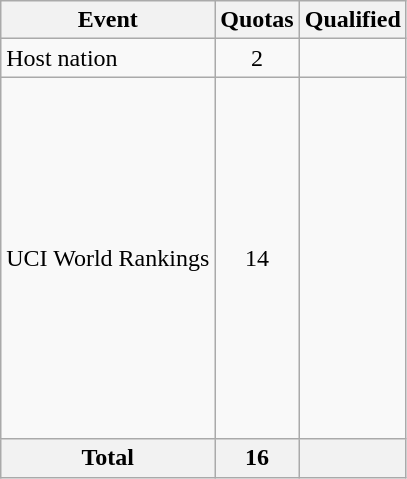<table class="wikitable">
<tr>
<th>Event</th>
<th>Quotas</th>
<th>Qualified</th>
</tr>
<tr>
<td>Host nation</td>
<td style="text-align:center;">2</td>
<td><br></td>
</tr>
<tr>
<td>UCI World Rankings</td>
<td style="text-align:center;">14</td>
<td><br><br><br><br><br><br><br><br><br><br><br><br><br></td>
</tr>
<tr>
<th>Total</th>
<th>16</th>
<th></th>
</tr>
</table>
